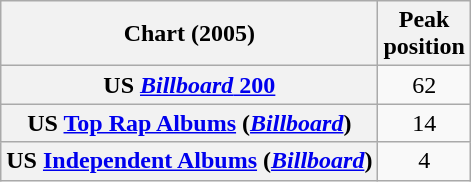<table class="wikitable sortable plainrowheaders" style="text-align:center">
<tr>
<th scope="col">Chart (2005)</th>
<th scope="col">Peak<br> position</th>
</tr>
<tr>
<th scope="row">US <a href='#'><em>Billboard</em> 200</a></th>
<td>62</td>
</tr>
<tr>
<th scope="row">US <a href='#'>Top Rap Albums</a> (<em><a href='#'>Billboard</a></em>)</th>
<td>14</td>
</tr>
<tr>
<th scope="row">US <a href='#'>Independent Albums</a> (<em><a href='#'>Billboard</a></em>)</th>
<td>4</td>
</tr>
</table>
